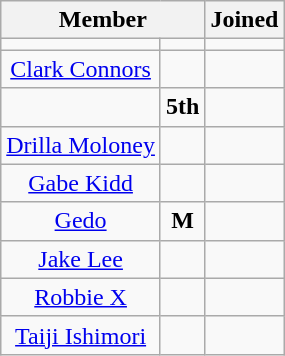<table class="wikitable sortable" style="text-align:center;">
<tr>
<th colspan="2">Member</th>
<th>Joined</th>
</tr>
<tr>
<td></td>
<td></td>
<td></td>
</tr>
<tr>
<td><a href='#'>Clark Connors</a></td>
<td></td>
<td><a href='#'></a></td>
</tr>
<tr>
<td></td>
<td><strong>5th</strong></td>
<td></td>
</tr>
<tr>
<td><a href='#'>Drilla Moloney</a></td>
<td></td>
<td><a href='#'></a></td>
</tr>
<tr>
<td><a href='#'>Gabe Kidd</a></td>
<td></td>
<td><a href='#'></a></td>
</tr>
<tr>
<td><a href='#'>Gedo</a></td>
<td><strong>M</strong></td>
<td><a href='#'></a></td>
</tr>
<tr>
<td><a href='#'>Jake Lee</a></td>
<td></td>
<td><a href='#'></a></td>
</tr>
<tr>
<td><a href='#'>Robbie X</a></td>
<td></td>
<td><a href='#'></a></td>
</tr>
<tr>
<td><a href='#'>Taiji Ishimori</a></td>
<td></td>
<td><a href='#'></a></td>
</tr>
</table>
